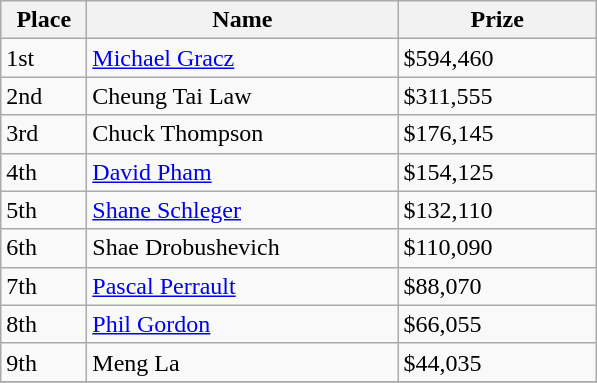<table class="wikitable">
<tr>
<th width="50">Place</th>
<th width="200">Name</th>
<th width="125">Prize</th>
</tr>
<tr>
<td>1st</td>
<td><a href='#'>Michael Gracz</a></td>
<td>$594,460</td>
</tr>
<tr>
<td>2nd</td>
<td>Cheung Tai Law</td>
<td>$311,555</td>
</tr>
<tr>
<td>3rd</td>
<td>Chuck Thompson</td>
<td>$176,145</td>
</tr>
<tr>
<td>4th</td>
<td><a href='#'>David Pham</a></td>
<td>$154,125</td>
</tr>
<tr>
<td>5th</td>
<td><a href='#'>Shane Schleger</a></td>
<td>$132,110</td>
</tr>
<tr>
<td>6th</td>
<td>Shae Drobushevich</td>
<td>$110,090</td>
</tr>
<tr>
<td>7th</td>
<td><a href='#'>Pascal Perrault</a></td>
<td>$88,070</td>
</tr>
<tr>
<td>8th</td>
<td><a href='#'>Phil Gordon</a></td>
<td>$66,055</td>
</tr>
<tr>
<td>9th</td>
<td>Meng La</td>
<td>$44,035</td>
</tr>
<tr>
</tr>
</table>
